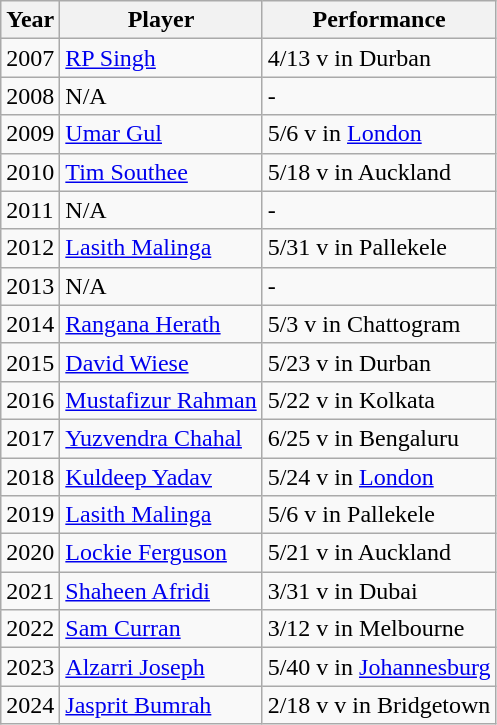<table class="wikitable">
<tr>
<th>Year</th>
<th>Player</th>
<th>Performance</th>
</tr>
<tr>
<td>2007</td>
<td> <a href='#'>RP Singh</a></td>
<td>4/13 v  in Durban</td>
</tr>
<tr>
<td>2008</td>
<td>N/A</td>
<td>-</td>
</tr>
<tr>
<td>2009</td>
<td> <a href='#'>Umar Gul</a></td>
<td>5/6 v  in <a href='#'>London</a></td>
</tr>
<tr>
<td>2010</td>
<td> <a href='#'>Tim Southee</a></td>
<td>5/18 v  in Auckland</td>
</tr>
<tr>
<td>2011</td>
<td>N/A</td>
<td>-</td>
</tr>
<tr>
<td>2012</td>
<td> <a href='#'>Lasith Malinga</a></td>
<td>5/31 v  in Pallekele</td>
</tr>
<tr>
<td>2013</td>
<td>N/A</td>
<td>-</td>
</tr>
<tr>
<td>2014</td>
<td> <a href='#'>Rangana Herath</a></td>
<td>5/3 v  in Chattogram</td>
</tr>
<tr>
<td>2015</td>
<td> <a href='#'>David Wiese</a></td>
<td>5/23 v  in Durban</td>
</tr>
<tr>
<td>2016</td>
<td> <a href='#'>Mustafizur Rahman</a></td>
<td>5/22 v  in Kolkata</td>
</tr>
<tr>
<td>2017</td>
<td> <a href='#'>Yuzvendra Chahal</a></td>
<td>6/25 v  in Bengaluru</td>
</tr>
<tr>
<td>2018</td>
<td> <a href='#'>Kuldeep Yadav</a></td>
<td>5/24 v  in <a href='#'>London</a></td>
</tr>
<tr>
<td>2019</td>
<td> <a href='#'>Lasith Malinga</a></td>
<td>5/6 v  in Pallekele</td>
</tr>
<tr>
<td>2020</td>
<td> <a href='#'>Lockie Ferguson</a></td>
<td>5/21 v  in Auckland</td>
</tr>
<tr>
<td>2021</td>
<td> <a href='#'>Shaheen Afridi</a></td>
<td>3/31 v  in Dubai</td>
</tr>
<tr>
<td>2022</td>
<td> <a href='#'>Sam Curran</a></td>
<td>3/12 v  in Melbourne</td>
</tr>
<tr>
<td>2023</td>
<td> <a href='#'>Alzarri Joseph</a></td>
<td>5/40 v  in <a href='#'>Johannesburg</a></td>
</tr>
<tr>
<td>2024</td>
<td> <a href='#'>Jasprit Bumrah</a></td>
<td>2/18 v v  in Bridgetown</td>
</tr>
</table>
